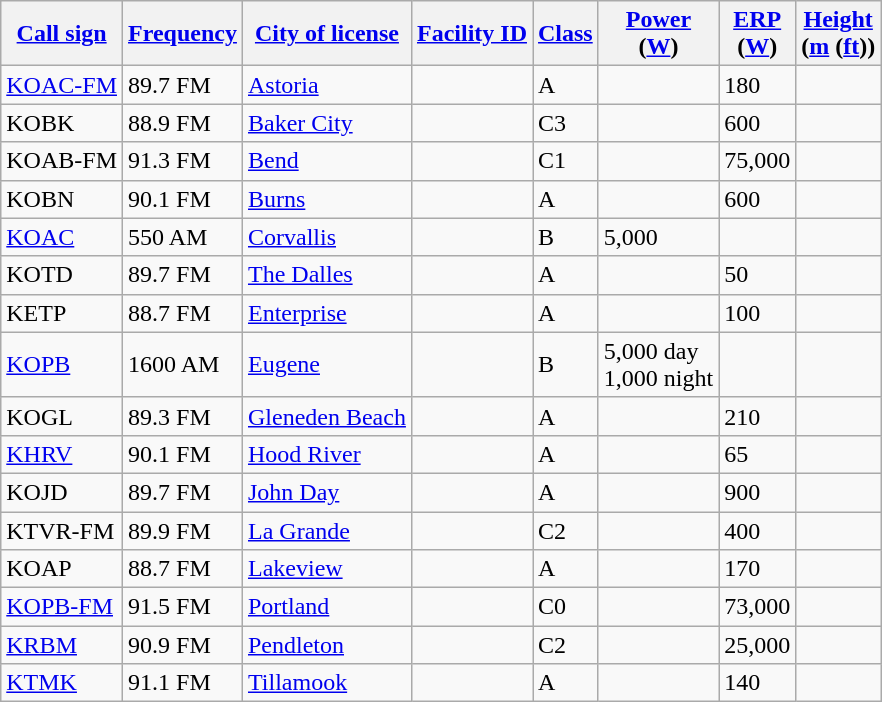<table class="wikitable sortable">
<tr>
<th><a href='#'>Call sign</a></th>
<th data-sort-type="number"><a href='#'>Frequency</a></th>
<th><a href='#'>City of license</a></th>
<th data-sort-type="number"><a href='#'>Facility ID</a></th>
<th><a href='#'>Class</a></th>
<th data-sort-type="number"><a href='#'>Power</a><br>(<a href='#'>W</a>)</th>
<th data-sort-type="number"><a href='#'>ERP</a><br>(<a href='#'>W</a>)</th>
<th data-sort-type="number"><a href='#'>Height</a><br>(<a href='#'>m</a> (<a href='#'>ft</a>))</th>
</tr>
<tr>
<td><a href='#'>KOAC-FM</a></td>
<td>89.7 FM</td>
<td><a href='#'>Astoria</a></td>
<td></td>
<td>A</td>
<td></td>
<td>180</td>
<td></td>
</tr>
<tr>
<td>KOBK</td>
<td>88.9 FM</td>
<td><a href='#'>Baker City</a></td>
<td></td>
<td>C3</td>
<td></td>
<td>600</td>
<td></td>
</tr>
<tr>
<td>KOAB-FM</td>
<td>91.3 FM</td>
<td><a href='#'>Bend</a></td>
<td></td>
<td>C1</td>
<td></td>
<td>75,000</td>
<td></td>
</tr>
<tr>
<td>KOBN</td>
<td>90.1 FM</td>
<td><a href='#'>Burns</a></td>
<td></td>
<td>A</td>
<td></td>
<td>600</td>
<td></td>
</tr>
<tr>
<td><a href='#'>KOAC</a></td>
<td>550 AM</td>
<td><a href='#'>Corvallis</a></td>
<td></td>
<td>B</td>
<td>5,000</td>
<td></td>
<td></td>
</tr>
<tr>
<td>KOTD</td>
<td>89.7 FM</td>
<td><a href='#'>The Dalles</a></td>
<td></td>
<td>A</td>
<td></td>
<td>50</td>
<td></td>
</tr>
<tr>
<td>KETP</td>
<td>88.7 FM</td>
<td><a href='#'>Enterprise</a></td>
<td></td>
<td>A</td>
<td></td>
<td>100</td>
<td></td>
</tr>
<tr>
<td><a href='#'>KOPB</a></td>
<td>1600 AM</td>
<td><a href='#'>Eugene</a></td>
<td></td>
<td>B</td>
<td>5,000 day<br>1,000 night</td>
<td></td>
<td></td>
</tr>
<tr>
<td>KOGL</td>
<td>89.3 FM</td>
<td><a href='#'>Gleneden Beach</a></td>
<td></td>
<td>A</td>
<td></td>
<td>210</td>
<td></td>
</tr>
<tr>
<td><a href='#'>KHRV</a></td>
<td>90.1 FM</td>
<td><a href='#'>Hood River</a></td>
<td></td>
<td>A</td>
<td></td>
<td>65</td>
<td></td>
</tr>
<tr>
<td>KOJD</td>
<td>89.7 FM</td>
<td><a href='#'>John Day</a></td>
<td></td>
<td>A</td>
<td></td>
<td>900</td>
<td></td>
</tr>
<tr>
<td>KTVR-FM</td>
<td>89.9 FM</td>
<td><a href='#'>La Grande</a></td>
<td></td>
<td>C2</td>
<td></td>
<td>400</td>
<td></td>
</tr>
<tr>
<td>KOAP</td>
<td>88.7 FM</td>
<td><a href='#'>Lakeview</a></td>
<td></td>
<td>A</td>
<td></td>
<td>170</td>
<td></td>
</tr>
<tr>
<td><a href='#'>KOPB-FM</a></td>
<td>91.5 FM</td>
<td><a href='#'>Portland</a></td>
<td></td>
<td>C0</td>
<td></td>
<td>73,000</td>
<td></td>
</tr>
<tr>
<td><a href='#'>KRBM</a></td>
<td>90.9 FM</td>
<td><a href='#'>Pendleton</a></td>
<td></td>
<td>C2</td>
<td></td>
<td>25,000</td>
<td></td>
</tr>
<tr>
<td><a href='#'>KTMK</a></td>
<td>91.1 FM</td>
<td><a href='#'>Tillamook</a></td>
<td></td>
<td>A</td>
<td></td>
<td>140</td>
<td></td>
</tr>
</table>
